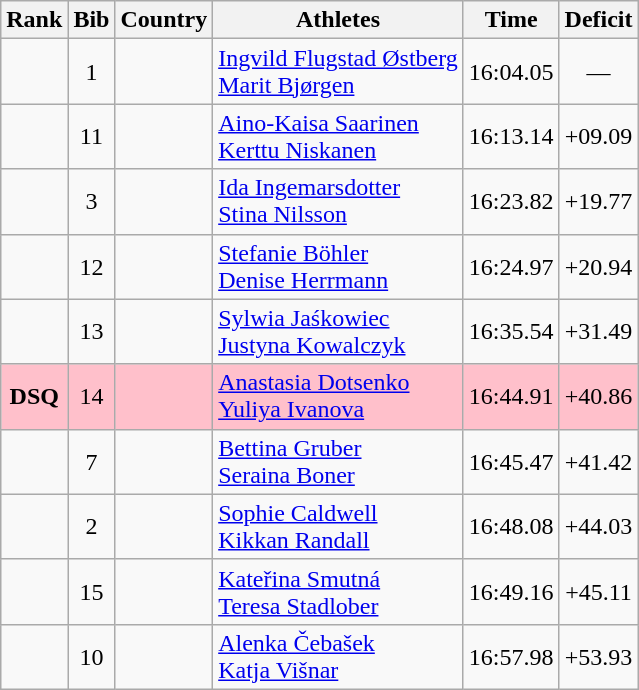<table class="wikitable sortable" style="text-align:center">
<tr>
<th>Rank</th>
<th>Bib</th>
<th>Country</th>
<th>Athletes</th>
<th>Time</th>
<th>Deficit</th>
</tr>
<tr>
<td></td>
<td>1</td>
<td align="left"></td>
<td align="left"><a href='#'>Ingvild Flugstad Østberg</a><br><a href='#'>Marit Bjørgen</a></td>
<td>16:04.05</td>
<td>—</td>
</tr>
<tr>
<td></td>
<td>11</td>
<td align="left"></td>
<td align="left"><a href='#'>Aino-Kaisa Saarinen</a><br><a href='#'>Kerttu Niskanen</a></td>
<td>16:13.14</td>
<td>+09.09</td>
</tr>
<tr>
<td></td>
<td>3</td>
<td align="left"></td>
<td align="left"><a href='#'>Ida Ingemarsdotter</a><br><a href='#'>Stina Nilsson</a></td>
<td>16:23.82</td>
<td>+19.77</td>
</tr>
<tr>
<td></td>
<td>12</td>
<td align="left"></td>
<td align="left"><a href='#'>Stefanie Böhler</a><br><a href='#'>Denise Herrmann</a></td>
<td>16:24.97</td>
<td>+20.94</td>
</tr>
<tr>
<td></td>
<td>13</td>
<td align="left"></td>
<td align="left"><a href='#'>Sylwia Jaśkowiec</a><br><a href='#'>Justyna Kowalczyk</a></td>
<td>16:35.54</td>
<td>+31.49</td>
</tr>
<tr bgcolor=pink>
<td><strong>DSQ</strong></td>
<td>14</td>
<td align="left"></td>
<td align="left"><a href='#'>Anastasia Dotsenko</a><br><a href='#'>Yuliya Ivanova</a></td>
<td>16:44.91</td>
<td>+40.86</td>
</tr>
<tr>
<td></td>
<td>7</td>
<td align="left"></td>
<td align="left"><a href='#'>Bettina Gruber</a><br><a href='#'>Seraina Boner</a></td>
<td>16:45.47</td>
<td>+41.42</td>
</tr>
<tr>
<td></td>
<td>2</td>
<td align="left"></td>
<td align="left"><a href='#'>Sophie Caldwell</a><br><a href='#'>Kikkan Randall</a></td>
<td>16:48.08</td>
<td>+44.03</td>
</tr>
<tr>
<td></td>
<td>15</td>
<td align="left"></td>
<td align="left"><a href='#'>Kateřina Smutná</a><br><a href='#'>Teresa Stadlober</a></td>
<td>16:49.16</td>
<td>+45.11</td>
</tr>
<tr>
<td></td>
<td>10</td>
<td align="left"></td>
<td align="left"><a href='#'>Alenka Čebašek</a><br><a href='#'>Katja Višnar</a></td>
<td>16:57.98</td>
<td>+53.93</td>
</tr>
</table>
